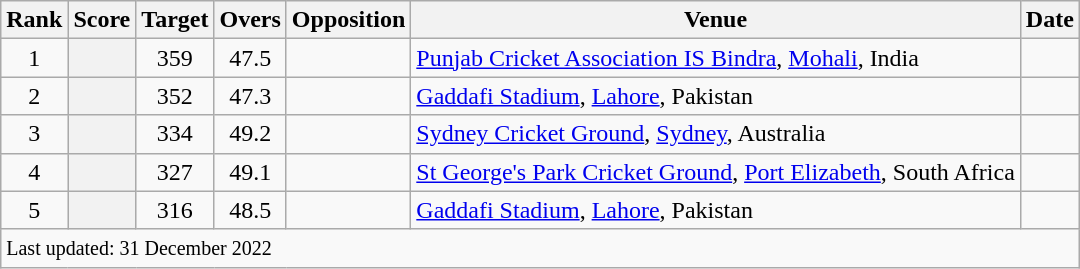<table class="wikitable plainrowheaders sortable">
<tr>
<th scope=col>Rank</th>
<th scope=col>Score</th>
<th scope=col>Target</th>
<th scope=col>Overs</th>
<th scope=col>Opposition</th>
<th scope=col>Venue</th>
<th scope=col>Date</th>
</tr>
<tr>
<td align=center>1</td>
<th scope=row style=text-align:center;></th>
<td align=center>359</td>
<td align=center>47.5</td>
<td></td>
<td><a href='#'>Punjab Cricket Association IS Bindra</a>, <a href='#'>Mohali</a>, India</td>
<td><a href='#'></a></td>
</tr>
<tr>
<td align=center>2</td>
<th scope=row style=text-align:center;></th>
<td align=center>352</td>
<td align=center>47.3</td>
<td></td>
<td><a href='#'>Gaddafi Stadium</a>, <a href='#'>Lahore</a>, Pakistan</td>
<td><a href='#'></a></td>
</tr>
<tr>
<td align=center>3</td>
<th scope=row style=text-align:center;></th>
<td align=center>334</td>
<td align=center>49.2</td>
<td></td>
<td><a href='#'>Sydney Cricket Ground</a>, <a href='#'>Sydney</a>, Australia</td>
<td><a href='#'></a></td>
</tr>
<tr>
<td align=center>4</td>
<th scope=row style=text-align:center;></th>
<td align=center>327</td>
<td align=center>49.1</td>
<td></td>
<td><a href='#'>St George's Park Cricket Ground</a>, <a href='#'>Port Elizabeth</a>, South Africa</td>
<td><a href='#'></a></td>
</tr>
<tr>
<td align=center>5</td>
<th scope=row style=text-align:center;></th>
<td align=center>316</td>
<td align=center>48.5</td>
<td></td>
<td><a href='#'>Gaddafi Stadium</a>, <a href='#'>Lahore</a>, Pakistan</td>
<td><a href='#'></a></td>
</tr>
<tr class=sortbottom>
<td colspan=7><small>Last updated: 31 December 2022</small></td>
</tr>
</table>
